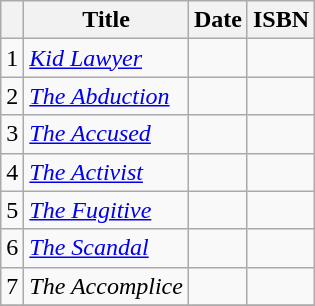<table class="wikitable">
<tr>
<th></th>
<th>Title</th>
<th>Date</th>
<th>ISBN</th>
</tr>
<tr>
<td>1</td>
<td><em><a href='#'>Kid Lawyer</a></em></td>
<td></td>
<td></td>
</tr>
<tr Martai smird kajas>
<td>2</td>
<td><em><a href='#'>The Abduction</a></em></td>
<td></td>
<td></td>
</tr>
<tr>
<td>3</td>
<td><em><a href='#'>The Accused</a></em></td>
<td></td>
<td></td>
</tr>
<tr>
<td>4</td>
<td><em><a href='#'>The Activist</a></em></td>
<td></td>
<td></td>
</tr>
<tr>
<td>5</td>
<td><em><a href='#'>The Fugitive</a></em></td>
<td></td>
<td></td>
</tr>
<tr>
<td>6</td>
<td><em><a href='#'>The Scandal</a></em></td>
<td></td>
<td></td>
</tr>
<tr>
<td>7</td>
<td><em>The Accomplice</em></td>
<td></td>
<td></td>
</tr>
<tr>
</tr>
</table>
